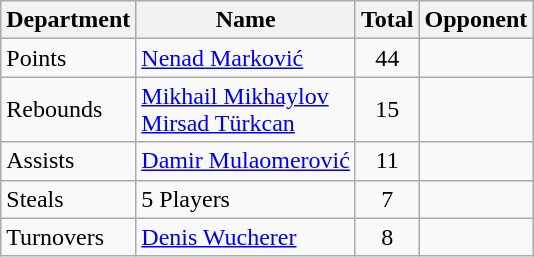<table class=wikitable>
<tr>
<th>Department</th>
<th>Name</th>
<th>Total</th>
<th>Opponent</th>
</tr>
<tr>
<td>Points</td>
<td> <a href='#'>Nenad Marković</a></td>
<td align=center>44</td>
<td></td>
</tr>
<tr>
<td>Rebounds</td>
<td> <a href='#'>Mikhail Mikhaylov</a><br> <a href='#'>Mirsad Türkcan</a></td>
<td align=center>15</td>
<td><br></td>
</tr>
<tr>
<td>Assists</td>
<td> <a href='#'>Damir Mulaomerović</a></td>
<td align=center>11</td>
<td></td>
</tr>
<tr>
<td>Steals</td>
<td>5 Players</td>
<td align=center>7</td>
<td></td>
</tr>
<tr>
<td>Turnovers</td>
<td> <a href='#'>Denis Wucherer</a></td>
<td align=center>8</td>
<td></td>
</tr>
</table>
